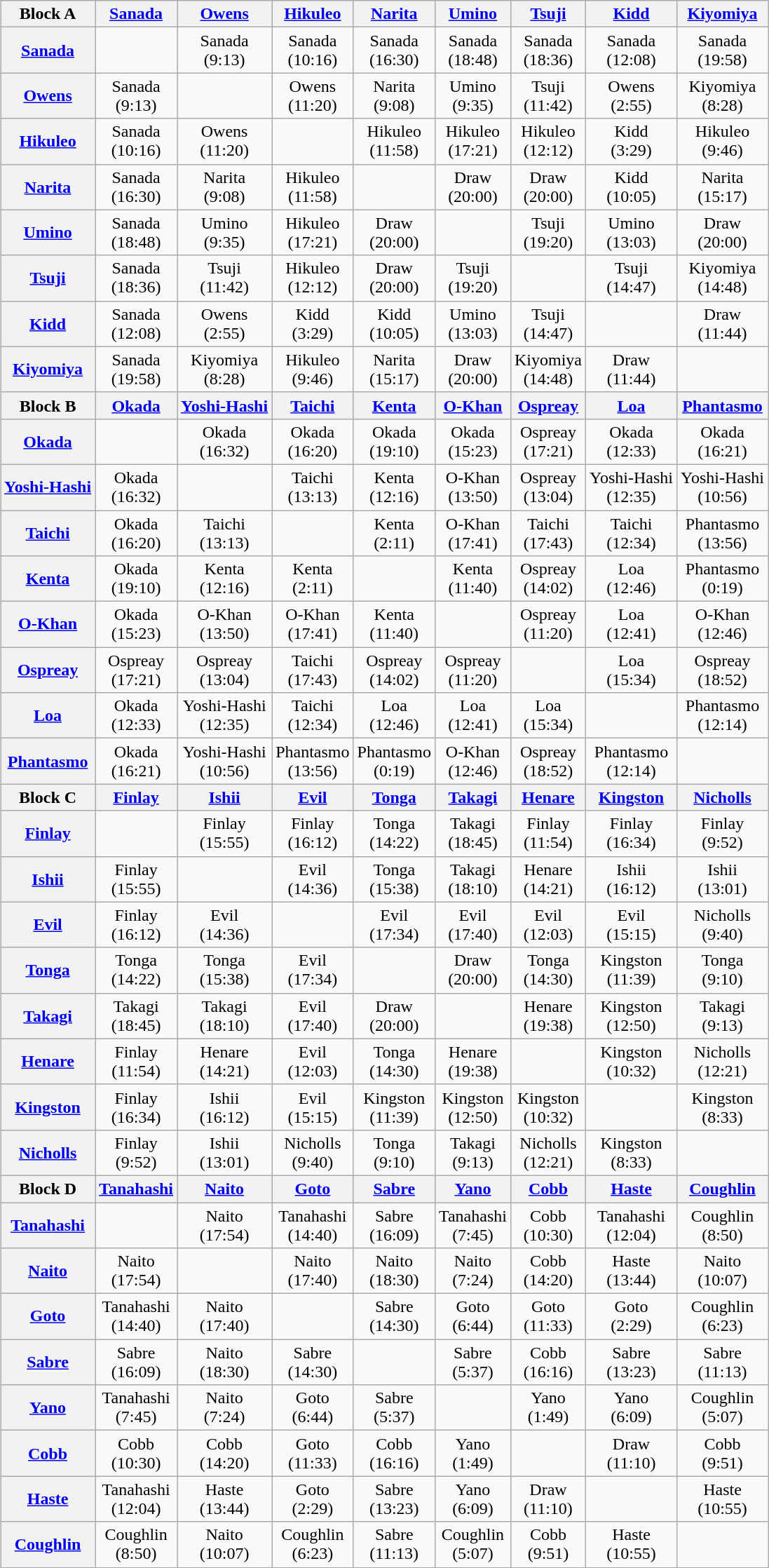<table class="wikitable" style="margin: 1em auto 1em auto">
<tr align="center">
<th>Block A</th>
<th><a href='#'>Sanada</a></th>
<th><a href='#'>Owens</a></th>
<th><a href='#'>Hikuleo</a></th>
<th><a href='#'>Narita</a></th>
<th><a href='#'>Umino</a></th>
<th><a href='#'>Tsuji</a></th>
<th><a href='#'>Kidd</a></th>
<th><a href='#'>Kiyomiya</a></th>
</tr>
<tr align="center">
<th><a href='#'>Sanada</a></th>
<td></td>
<td>Sanada<br>(9:13)</td>
<td>Sanada<br>(10:16)</td>
<td>Sanada<br>(16:30)</td>
<td>Sanada<br>(18:48)</td>
<td>Sanada<br>(18:36)</td>
<td>Sanada<br>(12:08)</td>
<td>Sanada<br>(19:58)</td>
</tr>
<tr align="center">
<th><a href='#'>Owens</a></th>
<td>Sanada<br>(9:13)</td>
<td></td>
<td>Owens<br>(11:20)</td>
<td>Narita<br>(9:08)</td>
<td>Umino<br>(9:35)</td>
<td>Tsuji<br>(11:42)</td>
<td>Owens<br>(2:55)</td>
<td>Kiyomiya<br>(8:28)</td>
</tr>
<tr align="center">
<th><a href='#'>Hikuleo</a></th>
<td>Sanada<br>(10:16)</td>
<td>Owens<br>(11:20)</td>
<td></td>
<td>Hikuleo<br>(11:58)</td>
<td>Hikuleo<br>(17:21)</td>
<td>Hikuleo<br>(12:12)</td>
<td>Kidd<br>(3:29)</td>
<td>Hikuleo<br>(9:46)</td>
</tr>
<tr align="center">
<th><a href='#'>Narita</a></th>
<td>Sanada<br>(16:30)</td>
<td>Narita<br>(9:08)</td>
<td>Hikuleo<br>(11:58)</td>
<td></td>
<td>Draw<br>(20:00)</td>
<td>Draw<br>(20:00)</td>
<td>Kidd<br>(10:05)</td>
<td>Narita<br>(15:17)</td>
</tr>
<tr align="center">
<th><a href='#'>Umino</a></th>
<td>Sanada<br>(18:48)</td>
<td>Umino<br>(9:35)</td>
<td>Hikuleo<br>(17:21)</td>
<td>Draw<br>(20:00)</td>
<td></td>
<td>Tsuji<br>(19:20)</td>
<td>Umino<br>(13:03)</td>
<td>Draw<br>(20:00)</td>
</tr>
<tr align="center">
<th><a href='#'>Tsuji</a></th>
<td>Sanada<br>(18:36)</td>
<td>Tsuji<br>(11:42)</td>
<td>Hikuleo<br>(12:12)</td>
<td>Draw<br>(20:00)</td>
<td>Tsuji<br>(19:20)</td>
<td></td>
<td>Tsuji<br>(14:47)</td>
<td>Kiyomiya<br>(14:48)</td>
</tr>
<tr align="center">
<th><a href='#'>Kidd</a></th>
<td>Sanada<br>(12:08)</td>
<td>Owens<br>(2:55)</td>
<td>Kidd<br>(3:29)</td>
<td>Kidd<br>(10:05)</td>
<td>Umino<br>(13:03)</td>
<td>Tsuji<br>(14:47)</td>
<td></td>
<td>Draw<br>(11:44)</td>
</tr>
<tr align="center">
<th><a href='#'>Kiyomiya</a></th>
<td>Sanada<br>(19:58)</td>
<td>Kiyomiya<br>(8:28)</td>
<td>Hikuleo<br>(9:46)</td>
<td>Narita<br>(15:17)</td>
<td>Draw<br>(20:00)</td>
<td>Kiyomiya<br>(14:48)</td>
<td>Draw<br>(11:44)</td>
<td></td>
</tr>
<tr align="center">
<th>Block B</th>
<th><a href='#'>Okada</a></th>
<th><a href='#'>Yoshi-Hashi</a></th>
<th><a href='#'>Taichi</a></th>
<th><a href='#'>Kenta</a></th>
<th><a href='#'>O-Khan</a></th>
<th><a href='#'>Ospreay</a></th>
<th><a href='#'>Loa</a></th>
<th><a href='#'>Phantasmo</a></th>
</tr>
<tr align="center">
<th><a href='#'>Okada</a></th>
<td></td>
<td>Okada<br>(16:32)</td>
<td>Okada<br>(16:20)</td>
<td>Okada<br>(19:10)</td>
<td>Okada<br>(15:23)</td>
<td>Ospreay<br>(17:21)</td>
<td>Okada<br>(12:33)</td>
<td>Okada<br>(16:21)</td>
</tr>
<tr align="center">
<th><a href='#'>Yoshi-Hashi</a></th>
<td>Okada<br>(16:32)</td>
<td></td>
<td>Taichi<br>(13:13)</td>
<td>Kenta<br>(12:16)</td>
<td>O-Khan<br>(13:50)</td>
<td>Ospreay<br>(13:04)</td>
<td>Yoshi-Hashi<br>(12:35)</td>
<td>Yoshi-Hashi<br>(10:56)</td>
</tr>
<tr align="center">
<th><a href='#'>Taichi</a></th>
<td>Okada<br>(16:20)</td>
<td>Taichi<br>(13:13)</td>
<td></td>
<td>Kenta<br>(2:11)</td>
<td>O-Khan<br>(17:41)</td>
<td>Taichi<br>(17:43)</td>
<td>Taichi<br>(12:34)</td>
<td>Phantasmo<br>(13:56)</td>
</tr>
<tr align="center">
<th><a href='#'>Kenta</a></th>
<td>Okada<br>(19:10)</td>
<td>Kenta<br>(12:16)</td>
<td>Kenta<br>(2:11)</td>
<td></td>
<td>Kenta<br>(11:40)</td>
<td>Ospreay<br>(14:02)</td>
<td>Loa<br>(12:46)</td>
<td>Phantasmo<br>(0:19)</td>
</tr>
<tr align="center">
<th><a href='#'>O-Khan</a></th>
<td>Okada<br>(15:23)</td>
<td>O-Khan<br>(13:50)</td>
<td>O-Khan<br>(17:41)</td>
<td>Kenta<br>(11:40)</td>
<td></td>
<td>Ospreay<br>(11:20)</td>
<td>Loa<br>(12:41)</td>
<td>O-Khan<br>(12:46)</td>
</tr>
<tr align="center">
<th><a href='#'>Ospreay</a></th>
<td>Ospreay<br>(17:21)</td>
<td>Ospreay<br>(13:04)</td>
<td>Taichi<br>(17:43)</td>
<td>Ospreay<br>(14:02)</td>
<td>Ospreay<br>(11:20)</td>
<td></td>
<td>Loa<br>(15:34)</td>
<td>Ospreay<br>(18:52)</td>
</tr>
<tr align="center">
<th><a href='#'>Loa</a></th>
<td>Okada<br>(12:33)</td>
<td>Yoshi-Hashi<br>(12:35)</td>
<td>Taichi<br>(12:34)</td>
<td>Loa<br>(12:46)</td>
<td>Loa<br>(12:41)</td>
<td>Loa<br>(15:34)</td>
<td></td>
<td>Phantasmo<br>(12:14)</td>
</tr>
<tr align="center">
<th><a href='#'>Phantasmo</a></th>
<td>Okada<br>(16:21)</td>
<td>Yoshi-Hashi<br>(10:56)</td>
<td>Phantasmo<br>(13:56)</td>
<td>Phantasmo<br>(0:19)</td>
<td>O-Khan<br>(12:46)</td>
<td>Ospreay<br>(18:52)</td>
<td>Phantasmo<br>(12:14)</td>
<td></td>
</tr>
<tr align="center">
<th>Block C</th>
<th><a href='#'>Finlay</a></th>
<th><a href='#'>Ishii</a></th>
<th><a href='#'>Evil</a></th>
<th><a href='#'>Tonga</a></th>
<th><a href='#'>Takagi</a></th>
<th><a href='#'>Henare</a></th>
<th><a href='#'>Kingston</a></th>
<th><a href='#'>Nicholls</a></th>
</tr>
<tr align="center">
<th><a href='#'>Finlay</a></th>
<td></td>
<td>Finlay<br>(15:55)</td>
<td>Finlay<br>(16:12)</td>
<td>Tonga<br>(14:22)</td>
<td>Takagi<br>(18:45)</td>
<td>Finlay<br>(11:54)</td>
<td>Finlay<br>(16:34)</td>
<td>Finlay<br>(9:52)</td>
</tr>
<tr align="center">
<th><a href='#'>Ishii</a></th>
<td>Finlay<br>(15:55)</td>
<td></td>
<td>Evil<br>(14:36)</td>
<td>Tonga<br>(15:38)</td>
<td>Takagi<br>(18:10)</td>
<td>Henare<br>(14:21)</td>
<td>Ishii<br>(16:12)</td>
<td>Ishii<br>(13:01)</td>
</tr>
<tr align="center">
<th><a href='#'>Evil</a></th>
<td>Finlay<br>(16:12)</td>
<td>Evil<br>(14:36)</td>
<td></td>
<td>Evil<br>(17:34)</td>
<td>Evil<br>(17:40)</td>
<td>Evil<br>(12:03)</td>
<td>Evil<br>(15:15)</td>
<td>Nicholls<br>(9:40)</td>
</tr>
<tr align="center">
<th><a href='#'>Tonga</a></th>
<td>Tonga<br>(14:22)</td>
<td>Tonga<br>(15:38)</td>
<td>Evil<br>(17:34)</td>
<td></td>
<td>Draw<br>(20:00)</td>
<td>Tonga<br>(14:30)</td>
<td>Kingston<br>(11:39)</td>
<td>Tonga<br>(9:10)</td>
</tr>
<tr align="center">
<th><a href='#'>Takagi</a></th>
<td>Takagi<br>(18:45)</td>
<td>Takagi<br>(18:10)</td>
<td>Evil<br>(17:40)</td>
<td>Draw<br>(20:00)</td>
<td></td>
<td>Henare<br>(19:38)</td>
<td>Kingston<br>(12:50)</td>
<td>Takagi<br>(9:13)</td>
</tr>
<tr align="center">
<th><a href='#'>Henare</a></th>
<td>Finlay<br>(11:54)</td>
<td>Henare<br>(14:21)</td>
<td>Evil<br>(12:03)</td>
<td>Tonga<br>(14:30)</td>
<td>Henare<br>(19:38)</td>
<td></td>
<td>Kingston<br>(10:32)</td>
<td>Nicholls<br>(12:21)</td>
</tr>
<tr align="center">
<th><a href='#'>Kingston</a></th>
<td>Finlay<br>(16:34)</td>
<td>Ishii<br>(16:12)</td>
<td>Evil<br>(15:15)</td>
<td>Kingston<br>(11:39)</td>
<td>Kingston<br>(12:50)</td>
<td>Kingston<br>(10:32)</td>
<td></td>
<td>Kingston<br>(8:33)</td>
</tr>
<tr align="center">
<th><a href='#'>Nicholls</a></th>
<td>Finlay<br>(9:52)</td>
<td>Ishii<br>(13:01)</td>
<td>Nicholls<br>(9:40)</td>
<td>Tonga<br>(9:10)</td>
<td>Takagi<br>(9:13)</td>
<td>Nicholls<br>(12:21)</td>
<td>Kingston<br>(8:33)</td>
<td></td>
</tr>
<tr align="center">
<th>Block D</th>
<th><a href='#'>Tanahashi</a></th>
<th><a href='#'>Naito</a></th>
<th><a href='#'>Goto</a></th>
<th><a href='#'>Sabre</a></th>
<th><a href='#'>Yano</a></th>
<th><a href='#'>Cobb</a></th>
<th><a href='#'>Haste</a></th>
<th><a href='#'>Coughlin</a></th>
</tr>
<tr align="center">
<th><a href='#'>Tanahashi</a></th>
<td></td>
<td>Naito<br>(17:54)</td>
<td>Tanahashi<br>(14:40)</td>
<td>Sabre<br>(16:09)</td>
<td>Tanahashi<br>(7:45)</td>
<td>Cobb<br>(10:30)</td>
<td>Tanahashi<br>(12:04)</td>
<td>Coughlin<br>(8:50)</td>
</tr>
<tr align="center">
<th><a href='#'>Naito</a></th>
<td>Naito<br>(17:54)</td>
<td></td>
<td>Naito<br>(17:40)</td>
<td>Naito<br>(18:30)</td>
<td>Naito<br>(7:24)</td>
<td>Cobb<br>(14:20)</td>
<td>Haste<br>(13:44)</td>
<td>Naito<br>(10:07)</td>
</tr>
<tr align="center">
<th><a href='#'>Goto</a></th>
<td>Tanahashi<br>(14:40)</td>
<td>Naito<br>(17:40)</td>
<td></td>
<td>Sabre<br>(14:30)</td>
<td>Goto<br>(6:44)</td>
<td>Goto<br>(11:33)</td>
<td>Goto<br>(2:29)</td>
<td>Coughlin<br>(6:23)</td>
</tr>
<tr align="center">
<th><a href='#'>Sabre</a></th>
<td>Sabre<br>(16:09)</td>
<td>Naito<br>(18:30)</td>
<td>Sabre<br>(14:30)</td>
<td></td>
<td>Sabre<br>(5:37)</td>
<td>Cobb<br>(16:16)</td>
<td>Sabre<br>(13:23)</td>
<td>Sabre<br>(11:13)</td>
</tr>
<tr align="center">
<th><a href='#'>Yano</a></th>
<td>Tanahashi<br>(7:45)</td>
<td>Naito<br>(7:24)</td>
<td>Goto<br>(6:44)</td>
<td>Sabre<br>(5:37)</td>
<td></td>
<td>Yano<br>(1:49)</td>
<td>Yano<br>(6:09)</td>
<td>Coughlin<br>(5:07)</td>
</tr>
<tr align="center">
<th><a href='#'>Cobb</a></th>
<td>Cobb<br>(10:30)</td>
<td>Cobb<br>(14:20)</td>
<td>Goto<br>(11:33)</td>
<td>Cobb<br>(16:16)</td>
<td>Yano<br>(1:49)</td>
<td></td>
<td>Draw<br>(11:10)</td>
<td>Cobb<br>(9:51)</td>
</tr>
<tr align="center">
<th><a href='#'>Haste</a></th>
<td>Tanahashi<br>(12:04)</td>
<td>Haste<br>(13:44)</td>
<td>Goto<br>(2:29)</td>
<td>Sabre<br>(13:23)</td>
<td>Yano<br>(6:09)</td>
<td>Draw<br>(11:10)</td>
<td></td>
<td>Haste<br>(10:55)</td>
</tr>
<tr align="center">
<th><a href='#'>Coughlin</a></th>
<td>Coughlin<br>(8:50)</td>
<td>Naito<br>(10:07)</td>
<td>Coughlin<br>(6:23)</td>
<td>Sabre<br>(11:13)</td>
<td>Coughlin<br>(5:07)</td>
<td>Cobb<br>(9:51)</td>
<td>Haste<br>(10:55)</td>
<td></td>
</tr>
</table>
